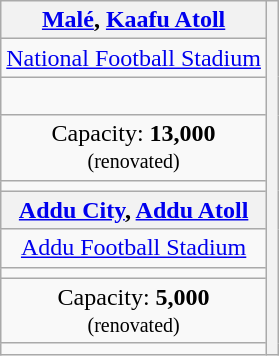<table class="wikitable" style="text-align:center">
<tr>
<th><a href='#'>Malé</a>, <a href='#'>Kaafu Atoll</a></th>
<th colspan="2" rowspan="15"></th>
</tr>
<tr>
<td><a href='#'>National Football Stadium</a></td>
</tr>
<tr>
<td><br><small></small></td>
</tr>
<tr>
<td>Capacity: <strong>13,000</strong><br><small>(renovated)</small></td>
</tr>
<tr>
<td></td>
</tr>
<tr>
<th><a href='#'>Addu City</a>, <a href='#'>Addu Atoll</a></th>
</tr>
<tr>
<td><a href='#'>Addu Football Stadium</a></td>
</tr>
<tr>
<td><small></small></td>
</tr>
<tr>
<td>Capacity: <strong>5,000</strong><br><small>(renovated)</small></td>
</tr>
<tr>
<td></td>
</tr>
</table>
